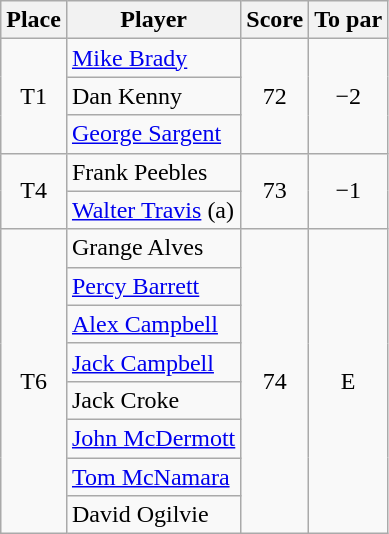<table class=wikitable>
<tr>
<th>Place</th>
<th>Player</th>
<th>Score</th>
<th>To par</th>
</tr>
<tr>
<td rowspan=3 align=center>T1</td>
<td> <a href='#'>Mike Brady</a></td>
<td rowspan=3 align=center>72</td>
<td rowspan=3 align=center>−2</td>
</tr>
<tr>
<td> Dan Kenny</td>
</tr>
<tr>
<td> <a href='#'>George Sargent</a></td>
</tr>
<tr>
<td rowspan=2 align=center>T4</td>
<td> Frank Peebles</td>
<td rowspan=2 align=center>73</td>
<td rowspan=2 align=center>−1</td>
</tr>
<tr>
<td> <a href='#'>Walter Travis</a> (a)</td>
</tr>
<tr>
<td rowspan=8 align=center>T6</td>
<td> Grange Alves </td>
<td rowspan=8 align=center>74</td>
<td rowspan=8 align=center>E</td>
</tr>
<tr>
<td> <a href='#'>Percy Barrett</a><br></td>
</tr>
<tr>
<td> <a href='#'>Alex Campbell</a></td>
</tr>
<tr>
<td> <a href='#'>Jack Campbell</a></td>
</tr>
<tr>
<td> Jack Croke</td>
</tr>
<tr>
<td> <a href='#'>John McDermott</a></td>
</tr>
<tr>
<td> <a href='#'>Tom McNamara</a></td>
</tr>
<tr>
<td> David Ogilvie  </td>
</tr>
</table>
